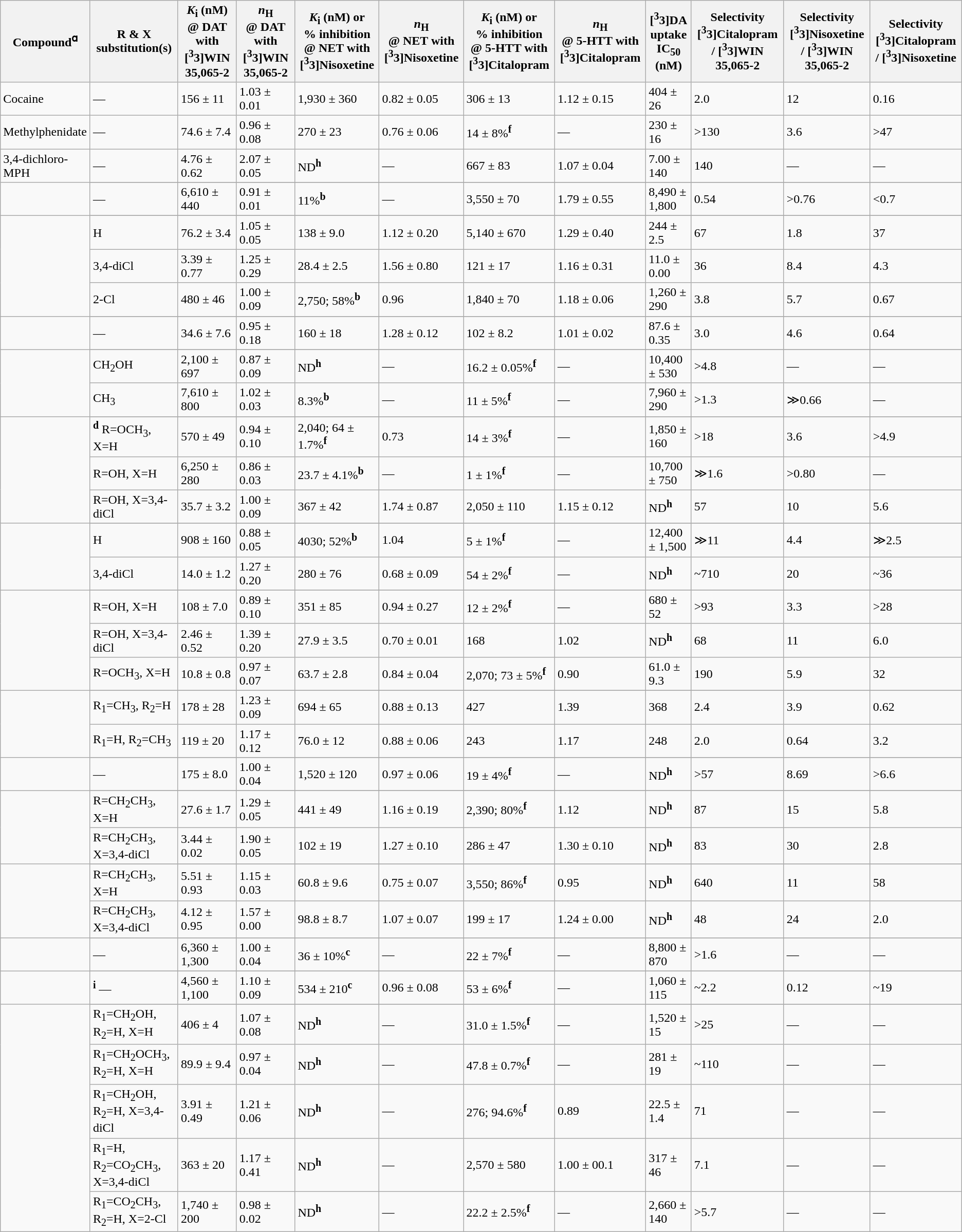<table class="wikitable sortable">
<tr>
<th>Compound<sup><strong>ɑ</strong></sup></th>
<th>R & X substitution(s)</th>
<th><em>K</em><sub>i</sub> (nM)<br>@ DAT with [<sup>3</sup>3]WIN 35,065-2</th>
<th><em>n</em><sub>H</sub><br>@ DAT with [<sup>3</sup>3]WIN 35,065-2</th>
<th><em>K</em><sub>i</sub> (nM) or<br>% inhibition<br>@ NET with [<sup>3</sup>3]Nisoxetine</th>
<th><em>n</em><sub>H</sub><br>@ NET with [<sup>3</sup>3]Nisoxetine</th>
<th><em>K</em><sub>i</sub> (nM) or<br>% inhibition<br>@ 5-HTT with [<sup>3</sup>3]Citalopram</th>
<th><em>n</em><sub>H</sub><br>@ 5-HTT with [<sup>3</sup>3]Citalopram</th>
<th>[<sup>3</sup>3]DA uptake<br>IC<sub>50</sub> (nM)</th>
<th>Selectivity<br>[<sup>3</sup>3]Citalopram / [<sup>3</sup>3]WIN 35,065-2</th>
<th>Selectivity<br>[<sup>3</sup>3]Nisoxetine / [<sup>3</sup>3]WIN 35,065-2</th>
<th>Selectivity<br>[<sup>3</sup>3]Citalopram / [<sup>3</sup>3]Nisoxetine</th>
</tr>
<tr>
<td>Cocaine</td>
<td>—</td>
<td>156 ± 11</td>
<td>1.03 ± 0.01</td>
<td>1,930 ± 360</td>
<td>0.82 ± 0.05</td>
<td>306 ± 13</td>
<td>1.12 ± 0.15</td>
<td>404 ± 26</td>
<td>2.0</td>
<td>12</td>
<td>0.16</td>
</tr>
<tr>
<td>Methylphenidate</td>
<td>—</td>
<td>74.6 ± 7.4</td>
<td>0.96 ± 0.08</td>
<td>270 ± 23</td>
<td>0.76 ± 0.06</td>
<td>14 ± 8%<sup><strong>f</strong></sup></td>
<td>—</td>
<td>230 ± 16</td>
<td>>130</td>
<td>3.6</td>
<td>>47</td>
</tr>
<tr>
<td>3,4-dichloro-MPH</td>
<td>—</td>
<td>4.76 ± 0.62</td>
<td>2.07 ± 0.05</td>
<td>ND<sup><strong>h</strong></sup></td>
<td>—</td>
<td>667 ± 83</td>
<td>1.07 ± 0.04</td>
<td>7.00 ± 140</td>
<td>140</td>
<td>—</td>
<td>—</td>
</tr>
<tr>
<td rowspan=2></td>
</tr>
<tr>
<td>—</td>
<td>6,610 ± 440</td>
<td>0.91 ± 0.01</td>
<td>11%<sup><strong>b</strong></sup></td>
<td>—</td>
<td>3,550 ± 70</td>
<td>1.79 ± 0.55</td>
<td>8,490 ± 1,800</td>
<td>0.54</td>
<td>>0.76</td>
<td><0.7</td>
</tr>
<tr>
<td rowspan=4></td>
</tr>
<tr>
<td>H</td>
<td>76.2 ± 3.4</td>
<td>1.05 ± 0.05</td>
<td>138 ± 9.0</td>
<td>1.12 ± 0.20</td>
<td>5,140 ± 670</td>
<td>1.29 ± 0.40</td>
<td>244 ± 2.5</td>
<td>67</td>
<td>1.8</td>
<td>37</td>
</tr>
<tr>
<td>3,4-diCl</td>
<td>3.39 ± 0.77</td>
<td>1.25 ± 0.29</td>
<td>28.4 ± 2.5</td>
<td>1.56 ± 0.80</td>
<td>121 ± 17</td>
<td>1.16 ± 0.31</td>
<td>11.0 ± 0.00</td>
<td>36</td>
<td>8.4</td>
<td>4.3</td>
</tr>
<tr>
<td>2-Cl</td>
<td>480 ± 46</td>
<td>1.00 ± 0.09</td>
<td>2,750; 58%<sup><strong>b</strong></sup></td>
<td>0.96</td>
<td>1,840 ± 70</td>
<td>1.18 ± 0.06</td>
<td>1,260 ± 290</td>
<td>3.8</td>
<td>5.7</td>
<td>0.67</td>
</tr>
<tr>
<td rowspan=2></td>
</tr>
<tr>
<td>—</td>
<td>34.6 ± 7.6</td>
<td>0.95 ± 0.18</td>
<td>160 ± 18</td>
<td>1.28 ± 0.12</td>
<td>102 ± 8.2</td>
<td>1.01 ± 0.02</td>
<td>87.6 ± 0.35</td>
<td>3.0</td>
<td>4.6</td>
<td>0.64</td>
</tr>
<tr>
<td rowspan=3></td>
</tr>
<tr>
<td>CH<sub>2</sub>OH</td>
<td>2,100 ± 697</td>
<td>0.87 ± 0.09</td>
<td>ND<sup><strong>h</strong></sup></td>
<td>—</td>
<td>16.2 ± 0.05%<sup><strong>f</strong></sup></td>
<td>—</td>
<td>10,400 ± 530</td>
<td>>4.8</td>
<td>—</td>
<td>—</td>
</tr>
<tr>
<td>CH<sub>3</sub></td>
<td>7,610 ± 800</td>
<td>1.02 ± 0.03</td>
<td>8.3%<sup><strong>b</strong></sup></td>
<td>—</td>
<td>11 ± 5%<sup><strong>f</strong></sup></td>
<td>—</td>
<td>7,960 ± 290</td>
<td>>1.3</td>
<td>≫0.66</td>
<td>—</td>
</tr>
<tr>
<td rowspan=4></td>
</tr>
<tr>
<td><sup><strong>d</strong></sup> R=OCH<sub>3</sub>, X=H</td>
<td>570 ± 49</td>
<td>0.94 ± 0.10</td>
<td>2,040; 64 ± 1.7%<sup><strong>f</strong></sup></td>
<td>0.73</td>
<td>14 ± 3%<sup><strong>f</strong></sup></td>
<td>—</td>
<td>1,850 ± 160</td>
<td>>18</td>
<td>3.6</td>
<td>>4.9</td>
</tr>
<tr>
<td>R=OH, X=H</td>
<td>6,250 ± 280</td>
<td>0.86 ± 0.03</td>
<td>23.7 ± 4.1%<sup><strong>b</strong></sup></td>
<td>—</td>
<td>1 ± 1%<sup><strong>f</strong></sup></td>
<td>—</td>
<td>10,700 ± 750</td>
<td>≫1.6</td>
<td>>0.80</td>
<td>—</td>
</tr>
<tr>
<td>R=OH, X=3,4-diCl</td>
<td>35.7 ± 3.2</td>
<td>1.00 ± 0.09</td>
<td>367 ± 42</td>
<td>1.74 ± 0.87</td>
<td>2,050 ± 110</td>
<td>1.15 ± 0.12</td>
<td>ND<sup><strong>h</strong></sup></td>
<td>57</td>
<td>10</td>
<td>5.6</td>
</tr>
<tr>
<td rowspan=3></td>
</tr>
<tr>
<td>H</td>
<td>908 ± 160</td>
<td>0.88 ± 0.05</td>
<td>4030; 52%<sup><strong>b</strong></sup></td>
<td>1.04</td>
<td>5 ± 1%<sup><strong>f</strong></sup></td>
<td>—</td>
<td>12,400 ± 1,500</td>
<td>≫11</td>
<td>4.4</td>
<td>≫2.5</td>
</tr>
<tr>
<td>3,4-diCl</td>
<td>14.0 ± 1.2</td>
<td>1.27 ± 0.20</td>
<td>280 ± 76</td>
<td>0.68 ± 0.09</td>
<td>54 ± 2%<sup><strong>f</strong></sup></td>
<td>—</td>
<td>ND<sup><strong>h</strong></sup></td>
<td>~710</td>
<td>20</td>
<td>~36</td>
</tr>
<tr>
<td rowspan=4></td>
</tr>
<tr>
<td>R=OH, X=H</td>
<td>108 ± 7.0</td>
<td>0.89 ± 0.10</td>
<td>351 ± 85</td>
<td>0.94 ± 0.27</td>
<td>12 ± 2%<sup><strong>f</strong></sup></td>
<td>—</td>
<td>680 ± 52</td>
<td>>93</td>
<td>3.3</td>
<td>>28</td>
</tr>
<tr>
<td>R=OH, X=3,4-diCl</td>
<td>2.46 ± 0.52</td>
<td>1.39 ± 0.20</td>
<td>27.9 ± 3.5</td>
<td>0.70 ± 0.01</td>
<td>168</td>
<td>1.02</td>
<td>ND<sup><strong>h</strong></sup></td>
<td>68</td>
<td>11</td>
<td>6.0</td>
</tr>
<tr>
<td>R=OCH<sub>3</sub>, X=H</td>
<td>10.8 ± 0.8</td>
<td>0.97 ± 0.07</td>
<td>63.7 ± 2.8</td>
<td>0.84 ± 0.04</td>
<td>2,070; 73 ± 5%<sup><strong>f</strong></sup></td>
<td>0.90</td>
<td>61.0 ± 9.3</td>
<td>190</td>
<td>5.9</td>
<td>32</td>
</tr>
<tr>
<td rowspan=3></td>
</tr>
<tr>
<td>R<sub>1</sub>=CH<sub>3</sub>, R<sub>2</sub>=H</td>
<td>178 ± 28</td>
<td>1.23 ± 0.09</td>
<td>694 ± 65</td>
<td>0.88 ± 0.13</td>
<td>427</td>
<td>1.39</td>
<td>368</td>
<td>2.4</td>
<td>3.9</td>
<td>0.62</td>
</tr>
<tr>
<td>R<sub>1</sub>=H, R<sub>2</sub>=CH<sub>3</sub></td>
<td>119 ± 20</td>
<td>1.17 ± 0.12</td>
<td>76.0 ± 12</td>
<td>0.88 ± 0.06</td>
<td>243</td>
<td>1.17</td>
<td>248</td>
<td>2.0</td>
<td>0.64</td>
<td>3.2</td>
</tr>
<tr>
<td rowspan=2></td>
</tr>
<tr>
<td>—</td>
<td>175 ± 8.0</td>
<td>1.00 ± 0.04</td>
<td>1,520 ± 120</td>
<td>0.97 ± 0.06</td>
<td>19 ± 4%<sup><strong>f</strong></sup></td>
<td>—</td>
<td>ND<sup><strong>h</strong></sup></td>
<td>>57</td>
<td>8.69</td>
<td>>6.6</td>
</tr>
<tr>
<td rowspan=3></td>
</tr>
<tr>
<td>R=CH<sub>2</sub>CH<sub>3</sub>, X=H</td>
<td>27.6 ± 1.7</td>
<td>1.29 ± 0.05</td>
<td>441 ± 49</td>
<td>1.16 ± 0.19</td>
<td>2,390; 80%<sup><strong>f</strong></sup></td>
<td>1.12</td>
<td>ND<sup><strong>h</strong></sup></td>
<td>87</td>
<td>15</td>
<td>5.8</td>
</tr>
<tr>
<td>R=CH<sub>2</sub>CH<sub>3</sub>, X=3,4-diCl</td>
<td>3.44 ± 0.02</td>
<td>1.90 ± 0.05</td>
<td>102 ± 19</td>
<td>1.27 ± 0.10</td>
<td>286 ± 47</td>
<td>1.30 ± 0.10</td>
<td>ND<sup><strong>h</strong></sup></td>
<td>83</td>
<td>30</td>
<td>2.8</td>
</tr>
<tr>
<td rowspan=3></td>
</tr>
<tr>
<td>R=CH<sub>2</sub>CH<sub>3</sub>, X=H</td>
<td>5.51 ± 0.93</td>
<td>1.15 ± 0.03</td>
<td>60.8 ± 9.6</td>
<td>0.75 ± 0.07</td>
<td>3,550; 86%<sup><strong>f</strong></sup></td>
<td>0.95</td>
<td>ND<sup><strong>h</strong></sup></td>
<td>640</td>
<td>11</td>
<td>58</td>
</tr>
<tr>
<td>R=CH<sub>2</sub>CH<sub>3</sub>, X=3,4-diCl</td>
<td>4.12 ± 0.95</td>
<td>1.57 ± 0.00</td>
<td>98.8 ± 8.7</td>
<td>1.07 ± 0.07</td>
<td>199 ± 17</td>
<td>1.24 ± 0.00</td>
<td>ND<sup><strong>h</strong></sup></td>
<td>48</td>
<td>24</td>
<td>2.0</td>
</tr>
<tr>
<td rowspan=2></td>
</tr>
<tr>
<td>—</td>
<td>6,360 ± 1,300</td>
<td>1.00 ± 0.04</td>
<td>36 ± 10%<sup><strong>c</strong></sup></td>
<td>—</td>
<td>22 ± 7%<sup><strong>f</strong></sup></td>
<td>—</td>
<td>8,800 ± 870</td>
<td>>1.6</td>
<td>—</td>
<td>—</td>
</tr>
<tr>
<td rowspan=2></td>
</tr>
<tr>
<td><sup><strong>i</strong></sup> —</td>
<td>4,560 ± 1,100</td>
<td>1.10 ± 0.09</td>
<td>534 ± 210<sup><strong>c</strong></sup></td>
<td>0.96 ± 0.08</td>
<td>53 ± 6%<sup><strong>f</strong></sup></td>
<td>—</td>
<td>1,060 ± 115</td>
<td>~2.2</td>
<td>0.12</td>
<td>~19</td>
</tr>
<tr>
<td rowspan=6></td>
</tr>
<tr>
<td>R<sub>1</sub>=CH<sub>2</sub>OH, R<sub>2</sub>=H, X=H</td>
<td>406 ± 4</td>
<td>1.07 ± 0.08</td>
<td>ND<sup><strong>h</strong></sup></td>
<td>—</td>
<td>31.0 ± 1.5%<sup><strong>f</strong></sup></td>
<td>—</td>
<td>1,520 ± 15</td>
<td>>25</td>
<td>—</td>
<td>—</td>
</tr>
<tr>
<td>R<sub>1</sub>=CH<sub>2</sub>OCH<sub>3</sub>, R<sub>2</sub>=H, X=H</td>
<td>89.9 ± 9.4</td>
<td>0.97 ± 0.04</td>
<td>ND<sup><strong>h</strong></sup></td>
<td>—</td>
<td>47.8 ± 0.7%<sup><strong>f</strong></sup></td>
<td>—</td>
<td>281 ± 19</td>
<td>~110</td>
<td>—</td>
<td>—</td>
</tr>
<tr>
<td>R<sub>1</sub>=CH<sub>2</sub>OH, R<sub>2</sub>=H, X=3,4-diCl</td>
<td>3.91 ± 0.49</td>
<td>1.21 ± 0.06</td>
<td>ND<sup><strong>h</strong></sup></td>
<td>—</td>
<td>276; 94.6%<sup><strong>f</strong></sup></td>
<td>0.89</td>
<td>22.5 ± 1.4</td>
<td>71</td>
<td>—</td>
<td>—</td>
</tr>
<tr>
<td>R<sub>1</sub>=H, R<sub>2</sub>=CO<sub>2</sub>CH<sub>3</sub>, X=3,4-diCl</td>
<td>363 ± 20</td>
<td>1.17 ± 0.41</td>
<td>ND<sup><strong>h</strong></sup></td>
<td>—</td>
<td>2,570 ± 580</td>
<td>1.00 ± 00.1</td>
<td>317 ± 46</td>
<td>7.1</td>
<td>—</td>
<td>—</td>
</tr>
<tr>
<td>R<sub>1</sub>=CO<sub>2</sub>CH<sub>3</sub>, R<sub>2</sub>=H, X=2-Cl</td>
<td>1,740 ± 200</td>
<td>0.98 ± 0.02</td>
<td>ND<sup><strong>h</strong></sup></td>
<td>—</td>
<td>22.2 ± 2.5%<sup><strong>f</strong></sup></td>
<td>—</td>
<td>2,660 ± 140</td>
<td>>5.7</td>
<td>—</td>
<td>—</td>
</tr>
</table>
